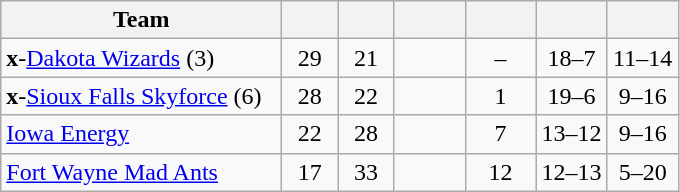<table class="wikitable" style="text-align:center">
<tr>
<th style="width:180px">Team</th>
<th style="width:30px"></th>
<th style="width:30px"></th>
<th style="width:40px"></th>
<th style="width:40px"></th>
<th style="width:40px"></th>
<th style="width:40px"></th>
</tr>
<tr>
<td align=left><strong>x</strong>-<a href='#'>Dakota Wizards</a> (3)</td>
<td>29</td>
<td>21</td>
<td></td>
<td>–</td>
<td>18–7</td>
<td>11–14</td>
</tr>
<tr>
<td align=left><strong>x</strong>-<a href='#'>Sioux Falls Skyforce</a> (6)</td>
<td>28</td>
<td>22</td>
<td></td>
<td>1</td>
<td>19–6</td>
<td>9–16</td>
</tr>
<tr>
<td align=left><a href='#'>Iowa Energy</a></td>
<td>22</td>
<td>28</td>
<td></td>
<td>7</td>
<td>13–12</td>
<td>9–16</td>
</tr>
<tr>
<td align=left><a href='#'>Fort Wayne Mad Ants</a></td>
<td>17</td>
<td>33</td>
<td></td>
<td>12</td>
<td>12–13</td>
<td>5–20</td>
</tr>
</table>
